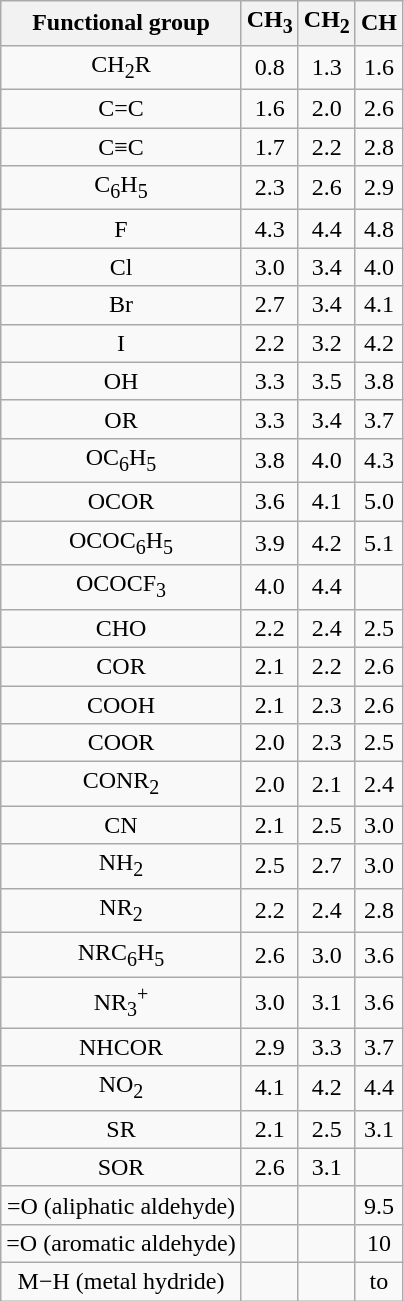<table class="wikitable sortable col1left" style="text-align:center">
<tr>
<th>Functional group</th>
<th>CH<sub>3</sub></th>
<th>CH<sub>2</sub></th>
<th>CH</th>
</tr>
<tr>
<td>CH<sub>2</sub>R</td>
<td>0.8</td>
<td>1.3</td>
<td>1.6</td>
</tr>
<tr>
<td>C=C</td>
<td>1.6</td>
<td>2.0</td>
<td>2.6</td>
</tr>
<tr>
<td>C≡C</td>
<td>1.7</td>
<td>2.2</td>
<td>2.8</td>
</tr>
<tr>
<td>C<sub>6</sub>H<sub>5</sub></td>
<td>2.3</td>
<td>2.6</td>
<td>2.9</td>
</tr>
<tr>
<td>F</td>
<td>4.3</td>
<td>4.4</td>
<td>4.8</td>
</tr>
<tr>
<td>Cl</td>
<td>3.0</td>
<td>3.4</td>
<td>4.0</td>
</tr>
<tr>
<td>Br</td>
<td>2.7</td>
<td>3.4</td>
<td>4.1</td>
</tr>
<tr>
<td>I</td>
<td>2.2</td>
<td>3.2</td>
<td>4.2</td>
</tr>
<tr>
<td>OH</td>
<td>3.3</td>
<td>3.5</td>
<td>3.8</td>
</tr>
<tr>
<td>OR</td>
<td>3.3</td>
<td>3.4</td>
<td>3.7</td>
</tr>
<tr>
<td>OC<sub>6</sub>H<sub>5</sub></td>
<td>3.8</td>
<td>4.0</td>
<td>4.3</td>
</tr>
<tr>
<td>OCOR</td>
<td>3.6</td>
<td>4.1</td>
<td>5.0</td>
</tr>
<tr>
<td>OCOC<sub>6</sub>H<sub>5</sub></td>
<td>3.9</td>
<td>4.2</td>
<td>5.1</td>
</tr>
<tr>
<td>OCOCF<sub>3</sub></td>
<td>4.0</td>
<td>4.4</td>
<td></td>
</tr>
<tr>
<td>CHO</td>
<td>2.2</td>
<td>2.4</td>
<td>2.5</td>
</tr>
<tr>
<td>COR</td>
<td>2.1</td>
<td>2.2</td>
<td>2.6</td>
</tr>
<tr>
<td>COOH</td>
<td>2.1</td>
<td>2.3</td>
<td>2.6</td>
</tr>
<tr>
<td>COOR</td>
<td>2.0</td>
<td>2.3</td>
<td>2.5</td>
</tr>
<tr>
<td>CONR<sub>2</sub></td>
<td>2.0</td>
<td>2.1</td>
<td>2.4</td>
</tr>
<tr>
<td>CN</td>
<td>2.1</td>
<td>2.5</td>
<td>3.0</td>
</tr>
<tr>
<td>NH<sub>2</sub></td>
<td>2.5</td>
<td>2.7</td>
<td>3.0</td>
</tr>
<tr>
<td>NR<sub>2</sub></td>
<td>2.2</td>
<td>2.4</td>
<td>2.8</td>
</tr>
<tr>
<td>NRC<sub>6</sub>H<sub>5</sub></td>
<td>2.6</td>
<td>3.0</td>
<td>3.6</td>
</tr>
<tr>
<td>NR<sub>3</sub><sup>+</sup></td>
<td>3.0</td>
<td>3.1</td>
<td>3.6</td>
</tr>
<tr>
<td>NHCOR</td>
<td>2.9</td>
<td>3.3</td>
<td>3.7</td>
</tr>
<tr>
<td>NO<sub>2</sub></td>
<td>4.1</td>
<td>4.2</td>
<td>4.4</td>
</tr>
<tr>
<td>SR</td>
<td>2.1</td>
<td>2.5</td>
<td>3.1</td>
</tr>
<tr>
<td>SOR</td>
<td>2.6</td>
<td>3.1</td>
<td></td>
</tr>
<tr>
<td>=O (aliphatic aldehyde)</td>
<td></td>
<td></td>
<td>9.5</td>
</tr>
<tr>
<td>=O (aromatic aldehyde)</td>
<td></td>
<td></td>
<td>10</td>
</tr>
<tr>
<td>M−H (metal hydride)</td>
<td></td>
<td></td>
<td> to </td>
</tr>
</table>
